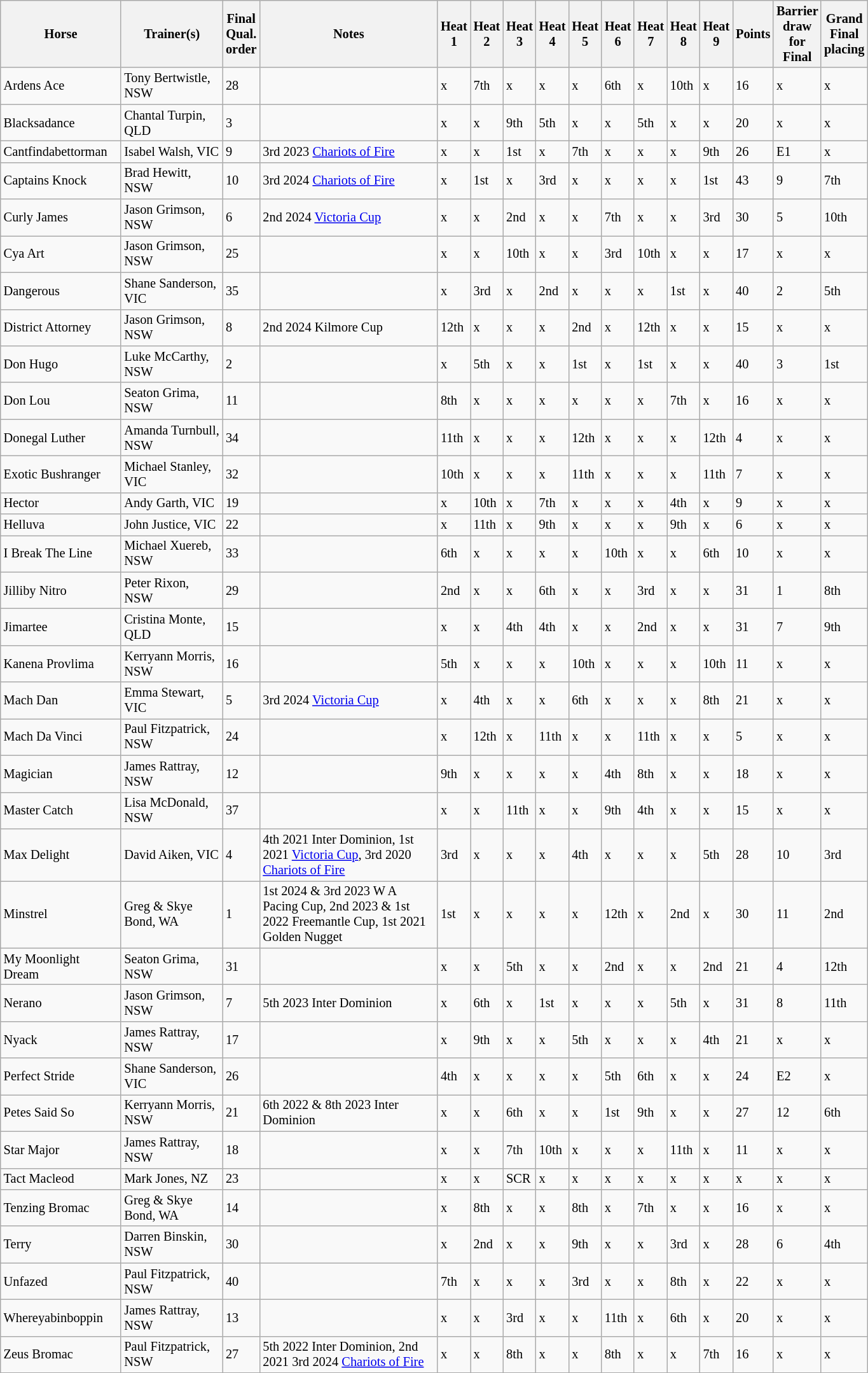<table class="wikitable sortable" style="font-size:85%">
<tr>
<th width="120px">Horse <br></th>
<th width="100px">Trainer(s)<br></th>
<th width="25px">Final Qual. order<br></th>
<th width="180px">Notes<br></th>
<th width="25px">Heat 1<br></th>
<th width="25px">Heat 2<br></th>
<th width="25px">Heat 3<br></th>
<th width="25px">Heat 4<br></th>
<th width="25px">Heat 5<br></th>
<th width="25px">Heat 6<br></th>
<th width="25px">Heat 7<br></th>
<th width="25px">Heat 8<br></th>
<th width="25px">Heat 9<br></th>
<th width="25px">Points<br></th>
<th width="25px">Barrier draw for Final<br></th>
<th width="25px">Grand Final placing</th>
</tr>
<tr>
<td>Ardens Ace</td>
<td>Tony Bertwistle, NSW</td>
<td>28</td>
<td></td>
<td>x</td>
<td>7th</td>
<td>x</td>
<td>x</td>
<td>x</td>
<td>6th</td>
<td>x</td>
<td>10th</td>
<td>x</td>
<td>16</td>
<td>x</td>
<td>x</td>
</tr>
<tr>
<td>Blacksadance</td>
<td>Chantal Turpin, QLD</td>
<td>3</td>
<td></td>
<td>x</td>
<td>x</td>
<td>9th</td>
<td>5th</td>
<td>x</td>
<td>x</td>
<td>5th</td>
<td>x</td>
<td>x</td>
<td>20</td>
<td>x</td>
<td>x</td>
</tr>
<tr>
<td>Cantfindabettorman</td>
<td>Isabel Walsh, VIC</td>
<td>9</td>
<td>3rd 2023 <a href='#'>Chariots of Fire</a></td>
<td>x</td>
<td>x</td>
<td>1st</td>
<td>x</td>
<td>7th</td>
<td>x</td>
<td>x</td>
<td>x</td>
<td>9th</td>
<td>26</td>
<td>E1</td>
<td>x</td>
</tr>
<tr>
<td>Captains Knock</td>
<td>Brad Hewitt, NSW</td>
<td>10</td>
<td>3rd 2024 <a href='#'>Chariots of Fire</a></td>
<td>x</td>
<td>1st</td>
<td>x</td>
<td>3rd</td>
<td>x</td>
<td>x</td>
<td>x</td>
<td>x</td>
<td>1st</td>
<td>43</td>
<td>9</td>
<td>7th</td>
</tr>
<tr>
<td>Curly James</td>
<td>Jason Grimson, NSW</td>
<td>6</td>
<td>2nd 2024 <a href='#'>Victoria Cup</a></td>
<td>x</td>
<td>x</td>
<td>2nd</td>
<td>x</td>
<td>x</td>
<td>7th</td>
<td>x</td>
<td>x</td>
<td>3rd</td>
<td>30</td>
<td>5</td>
<td>10th</td>
</tr>
<tr>
<td>Cya Art</td>
<td>Jason Grimson, NSW</td>
<td>25</td>
<td></td>
<td>x</td>
<td>x</td>
<td>10th</td>
<td>x</td>
<td>x</td>
<td>3rd</td>
<td>10th</td>
<td>x</td>
<td>x</td>
<td>17</td>
<td>x</td>
<td>x</td>
</tr>
<tr>
<td>Dangerous</td>
<td>Shane Sanderson, VIC</td>
<td>35</td>
<td></td>
<td>x</td>
<td>3rd</td>
<td>x</td>
<td>2nd</td>
<td>x</td>
<td>x</td>
<td>x</td>
<td>1st</td>
<td>x</td>
<td>40</td>
<td>2</td>
<td>5th</td>
</tr>
<tr>
<td>District Attorney</td>
<td>Jason Grimson, NSW</td>
<td>8</td>
<td>2nd 2024 Kilmore Cup</td>
<td>12th</td>
<td>x</td>
<td>x</td>
<td>x</td>
<td>2nd</td>
<td>x</td>
<td>12th</td>
<td>x</td>
<td>x</td>
<td>15</td>
<td>x</td>
<td>x</td>
</tr>
<tr>
<td>Don Hugo</td>
<td>Luke McCarthy, NSW</td>
<td>2</td>
<td></td>
<td>x</td>
<td>5th</td>
<td>x</td>
<td>x</td>
<td>1st</td>
<td>x</td>
<td>1st</td>
<td>x</td>
<td>x</td>
<td>40</td>
<td>3</td>
<td>1st</td>
</tr>
<tr>
<td>Don Lou</td>
<td>Seaton Grima, NSW</td>
<td>11</td>
<td></td>
<td>8th</td>
<td>x</td>
<td>x</td>
<td>x</td>
<td>x</td>
<td>x</td>
<td>x</td>
<td>7th</td>
<td>x</td>
<td>16</td>
<td>x</td>
<td>x</td>
</tr>
<tr>
<td>Donegal Luther</td>
<td>Amanda Turnbull, NSW</td>
<td>34</td>
<td></td>
<td>11th</td>
<td>x</td>
<td>x</td>
<td>x</td>
<td>12th</td>
<td>x</td>
<td>x</td>
<td>x</td>
<td>12th</td>
<td>4</td>
<td>x</td>
<td>x</td>
</tr>
<tr>
<td>Exotic Bushranger</td>
<td>Michael Stanley, VIC</td>
<td>32</td>
<td></td>
<td>10th</td>
<td>x</td>
<td>x</td>
<td>x</td>
<td>11th</td>
<td>x</td>
<td>x</td>
<td>x</td>
<td>11th</td>
<td>7</td>
<td>x</td>
<td>x</td>
</tr>
<tr>
<td>Hector</td>
<td>Andy Garth, VIC</td>
<td>19</td>
<td></td>
<td>x</td>
<td>10th</td>
<td>x</td>
<td>7th</td>
<td>x</td>
<td>x</td>
<td>x</td>
<td>4th</td>
<td>x</td>
<td>9</td>
<td>x</td>
<td>x</td>
</tr>
<tr>
<td>Helluva</td>
<td>John Justice, VIC</td>
<td>22</td>
<td></td>
<td>x</td>
<td>11th</td>
<td>x</td>
<td>9th</td>
<td>x</td>
<td>x</td>
<td>x</td>
<td>9th</td>
<td>x</td>
<td>6</td>
<td>x</td>
<td>x</td>
</tr>
<tr>
<td>I Break The Line</td>
<td>Michael Xuereb, NSW</td>
<td>33</td>
<td></td>
<td>6th</td>
<td>x</td>
<td>x</td>
<td>x</td>
<td>x</td>
<td>10th</td>
<td>x</td>
<td>x</td>
<td>6th</td>
<td>10</td>
<td>x</td>
<td>x</td>
</tr>
<tr>
<td>Jilliby Nitro</td>
<td>Peter Rixon, NSW</td>
<td>29</td>
<td></td>
<td>2nd</td>
<td>x</td>
<td>x</td>
<td>6th</td>
<td>x</td>
<td>x</td>
<td>3rd</td>
<td>x</td>
<td>x</td>
<td>31</td>
<td>1</td>
<td>8th</td>
</tr>
<tr>
<td>Jimartee</td>
<td>Cristina Monte, QLD</td>
<td>15</td>
<td></td>
<td>x</td>
<td>x</td>
<td>4th</td>
<td>4th</td>
<td>x</td>
<td>x</td>
<td>2nd</td>
<td>x</td>
<td>x</td>
<td>31</td>
<td>7</td>
<td>9th</td>
</tr>
<tr>
<td>Kanena Provlima</td>
<td>Kerryann Morris, NSW</td>
<td>16</td>
<td></td>
<td>5th</td>
<td>x</td>
<td>x</td>
<td>x</td>
<td>10th</td>
<td>x</td>
<td>x</td>
<td>x</td>
<td>10th</td>
<td>11</td>
<td>x</td>
<td>x</td>
</tr>
<tr>
<td>Mach Dan</td>
<td>Emma Stewart, VIC</td>
<td>5</td>
<td>3rd 2024 <a href='#'>Victoria Cup</a></td>
<td>x</td>
<td>4th</td>
<td>x</td>
<td>x</td>
<td>6th</td>
<td>x</td>
<td>x</td>
<td>x</td>
<td>8th</td>
<td>21</td>
<td>x</td>
<td>x</td>
</tr>
<tr>
<td>Mach Da Vinci</td>
<td>Paul Fitzpatrick, NSW</td>
<td>24</td>
<td></td>
<td>x</td>
<td>12th</td>
<td>x</td>
<td>11th</td>
<td>x</td>
<td>x</td>
<td>11th</td>
<td>x</td>
<td>x</td>
<td>5</td>
<td>x</td>
<td>x</td>
</tr>
<tr>
<td>Magician</td>
<td>James Rattray, NSW</td>
<td>12</td>
<td></td>
<td>9th</td>
<td>x</td>
<td>x</td>
<td>x</td>
<td>x</td>
<td>4th</td>
<td>8th</td>
<td>x</td>
<td>x</td>
<td>18</td>
<td>x</td>
<td>x</td>
</tr>
<tr>
<td>Master Catch</td>
<td>Lisa McDonald, NSW</td>
<td>37</td>
<td></td>
<td>x</td>
<td>x</td>
<td>11th</td>
<td>x</td>
<td>x</td>
<td>9th</td>
<td>4th</td>
<td>x</td>
<td>x</td>
<td>15</td>
<td>x</td>
<td>x</td>
</tr>
<tr>
<td>Max Delight</td>
<td>David Aiken, VIC</td>
<td>4</td>
<td>4th 2021 Inter Dominion, 1st 2021 <a href='#'>Victoria Cup</a>, 3rd 2020 <a href='#'>Chariots of Fire</a></td>
<td>3rd</td>
<td>x</td>
<td>x</td>
<td>x</td>
<td>4th</td>
<td>x</td>
<td>x</td>
<td>x</td>
<td>5th</td>
<td>28</td>
<td>10</td>
<td>3rd</td>
</tr>
<tr>
<td>Minstrel</td>
<td>Greg & Skye Bond, WA</td>
<td>1</td>
<td>1st 2024 & 3rd 2023 W A Pacing Cup, 2nd 2023 & 1st 2022 Freemantle Cup, 1st 2021 Golden Nugget</td>
<td>1st</td>
<td>x</td>
<td>x</td>
<td>x</td>
<td>x</td>
<td>12th</td>
<td>x</td>
<td>2nd</td>
<td>x</td>
<td>30</td>
<td>11</td>
<td>2nd</td>
</tr>
<tr>
<td>My Moonlight Dream</td>
<td>Seaton Grima, NSW</td>
<td>31</td>
<td></td>
<td>x</td>
<td>x</td>
<td>5th</td>
<td>x</td>
<td>x</td>
<td>2nd</td>
<td>x</td>
<td>x</td>
<td>2nd</td>
<td>21</td>
<td>4</td>
<td>12th</td>
</tr>
<tr>
<td>Nerano</td>
<td>Jason Grimson, NSW</td>
<td>7</td>
<td>5th 2023 Inter Dominion</td>
<td>x</td>
<td>6th</td>
<td>x</td>
<td>1st</td>
<td>x</td>
<td>x</td>
<td>x</td>
<td>5th</td>
<td>x</td>
<td>31</td>
<td>8</td>
<td>11th</td>
</tr>
<tr>
<td>Nyack</td>
<td>James Rattray, NSW</td>
<td>17</td>
<td></td>
<td>x</td>
<td>9th</td>
<td>x</td>
<td>x</td>
<td>5th</td>
<td>x</td>
<td>x</td>
<td>x</td>
<td>4th</td>
<td>21</td>
<td>x</td>
<td>x</td>
</tr>
<tr>
<td>Perfect Stride</td>
<td>Shane Sanderson, VIC</td>
<td>26</td>
<td></td>
<td>4th</td>
<td>x</td>
<td>x</td>
<td>x</td>
<td>x</td>
<td>5th</td>
<td>6th</td>
<td>x</td>
<td>x</td>
<td>24</td>
<td>E2</td>
<td>x</td>
</tr>
<tr>
<td>Petes Said So</td>
<td>Kerryann Morris, NSW</td>
<td>21</td>
<td>6th 2022 & 8th 2023 Inter Dominion</td>
<td>x</td>
<td>x</td>
<td>6th</td>
<td>x</td>
<td>x</td>
<td>1st</td>
<td>9th</td>
<td>x</td>
<td>x</td>
<td>27</td>
<td>12</td>
<td>6th</td>
</tr>
<tr>
<td>Star Major</td>
<td>James Rattray, NSW</td>
<td>18</td>
<td></td>
<td>x</td>
<td>x</td>
<td>7th</td>
<td>10th</td>
<td>x</td>
<td>x</td>
<td>x</td>
<td>11th</td>
<td>x</td>
<td>11</td>
<td>x</td>
<td>x</td>
</tr>
<tr>
<td>Tact Macleod</td>
<td>Mark Jones, NZ</td>
<td>23</td>
<td></td>
<td>x</td>
<td>x</td>
<td>SCR</td>
<td>x</td>
<td>x</td>
<td>x</td>
<td>x</td>
<td>x</td>
<td>x</td>
<td>x</td>
<td>x</td>
<td>x</td>
</tr>
<tr>
<td>Tenzing Bromac</td>
<td>Greg & Skye Bond, WA</td>
<td>14</td>
<td></td>
<td>x</td>
<td>8th</td>
<td>x</td>
<td>x</td>
<td>8th</td>
<td>x</td>
<td>7th</td>
<td>x</td>
<td>x</td>
<td>16</td>
<td>x</td>
<td>x</td>
</tr>
<tr>
<td>Terry</td>
<td>Darren Binskin, NSW</td>
<td>30</td>
<td></td>
<td>x</td>
<td>2nd</td>
<td>x</td>
<td>x</td>
<td>9th</td>
<td>x</td>
<td>x</td>
<td>3rd</td>
<td>x</td>
<td>28</td>
<td>6</td>
<td>4th</td>
</tr>
<tr>
<td>Unfazed</td>
<td>Paul Fitzpatrick, NSW</td>
<td>40</td>
<td></td>
<td>7th</td>
<td>x</td>
<td>x</td>
<td>x</td>
<td>3rd</td>
<td>x</td>
<td>x</td>
<td>8th</td>
<td>x</td>
<td>22</td>
<td>x</td>
<td>x</td>
</tr>
<tr>
<td>Whereyabinboppin</td>
<td>James Rattray, NSW</td>
<td>13</td>
<td></td>
<td>x</td>
<td>x</td>
<td>3rd</td>
<td>x</td>
<td>x</td>
<td>11th</td>
<td>x</td>
<td>6th</td>
<td>x</td>
<td>20</td>
<td>x</td>
<td>x</td>
</tr>
<tr>
<td>Zeus Bromac</td>
<td>Paul Fitzpatrick, NSW</td>
<td>27</td>
<td>5th 2022 Inter Dominion, 2nd 2021 3rd 2024 <a href='#'>Chariots of Fire</a></td>
<td>x</td>
<td>x</td>
<td>8th</td>
<td>x</td>
<td>x</td>
<td>8th</td>
<td>x</td>
<td>x</td>
<td>7th</td>
<td>16</td>
<td>x</td>
<td>x</td>
</tr>
<tr>
</tr>
</table>
